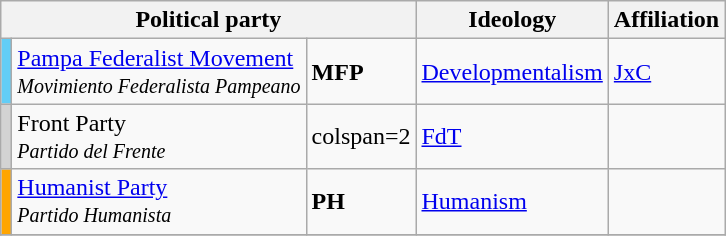<table class="wikitable">
<tr>
<th colspan=3>Political party</th>
<th>Ideology</th>
<th>Affiliation</th>
</tr>
<tr>
<th style="background:#62cdf6;"></th>
<td><a href='#'>Pampa Federalist Movement</a><br><small><em>Movimiento Federalista Pampeano</em></small></td>
<td><strong>MFP</strong></td>
<td><a href='#'>Developmentalism</a></td>
<td><a href='#'>JxC</a></td>
</tr>
<tr>
<th style="background:#d3d3d3;"></th>
<td>Front Party<br><small><em>Partido del Frente</em></small></td>
<td>colspan=2 </td>
<td><a href='#'>FdT</a></td>
</tr>
<tr>
<th style="background:orange;"></th>
<td><a href='#'>Humanist Party</a><br><small><em>Partido Humanista</em></small></td>
<td><strong>PH</strong></td>
<td><a href='#'>Humanism</a></td>
<td></td>
</tr>
<tr>
</tr>
</table>
